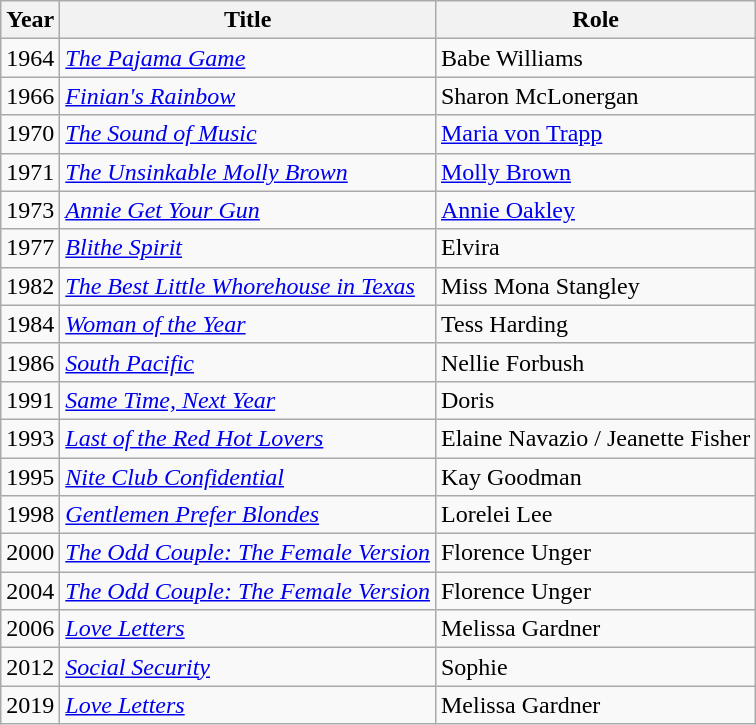<table class="wikitable sortable">
<tr>
<th>Year</th>
<th>Title</th>
<th>Role</th>
</tr>
<tr>
<td>1964</td>
<td><em><a href='#'>The Pajama Game</a></em></td>
<td>Babe Williams</td>
</tr>
<tr>
<td>1966</td>
<td><em><a href='#'>Finian's Rainbow</a></em></td>
<td>Sharon McLonergan</td>
</tr>
<tr>
<td>1970</td>
<td><em><a href='#'>The Sound of Music</a></em></td>
<td><a href='#'>Maria von Trapp</a></td>
</tr>
<tr>
<td>1971</td>
<td><em><a href='#'>The Unsinkable Molly Brown</a></em></td>
<td><a href='#'>Molly Brown</a></td>
</tr>
<tr>
<td>1973</td>
<td><em><a href='#'>Annie Get Your Gun</a></em></td>
<td><a href='#'>Annie Oakley</a></td>
</tr>
<tr>
<td>1977</td>
<td><em><a href='#'>Blithe Spirit</a></em></td>
<td>Elvira</td>
</tr>
<tr>
<td>1982</td>
<td><em><a href='#'>The Best Little Whorehouse in Texas</a></em></td>
<td>Miss Mona Stangley</td>
</tr>
<tr>
<td>1984</td>
<td><em><a href='#'>Woman of the Year</a></em></td>
<td>Tess Harding</td>
</tr>
<tr>
<td>1986</td>
<td><em><a href='#'>South Pacific</a></em></td>
<td>Nellie Forbush</td>
</tr>
<tr>
<td>1991</td>
<td><em><a href='#'>Same Time, Next Year</a></em></td>
<td>Doris</td>
</tr>
<tr>
<td>1993</td>
<td><em><a href='#'>Last of the Red Hot Lovers</a></em></td>
<td>Elaine Navazio / Jeanette Fisher</td>
</tr>
<tr>
<td>1995</td>
<td><em><a href='#'>Nite Club Confidential</a></em></td>
<td>Kay Goodman</td>
</tr>
<tr>
<td>1998</td>
<td><em><a href='#'>Gentlemen Prefer Blondes</a></em></td>
<td>Lorelei Lee</td>
</tr>
<tr>
<td>2000</td>
<td><em><a href='#'>The Odd Couple: The Female Version</a></em></td>
<td>Florence Unger</td>
</tr>
<tr>
<td>2004</td>
<td><em><a href='#'>The Odd Couple: The Female Version</a></em></td>
<td>Florence Unger</td>
</tr>
<tr>
<td>2006</td>
<td><em><a href='#'>Love Letters</a></em></td>
<td>Melissa Gardner</td>
</tr>
<tr>
<td>2012</td>
<td><em><a href='#'>Social Security</a></em></td>
<td>Sophie</td>
</tr>
<tr>
<td>2019</td>
<td><em><a href='#'>Love Letters</a></em></td>
<td>Melissa Gardner</td>
</tr>
</table>
